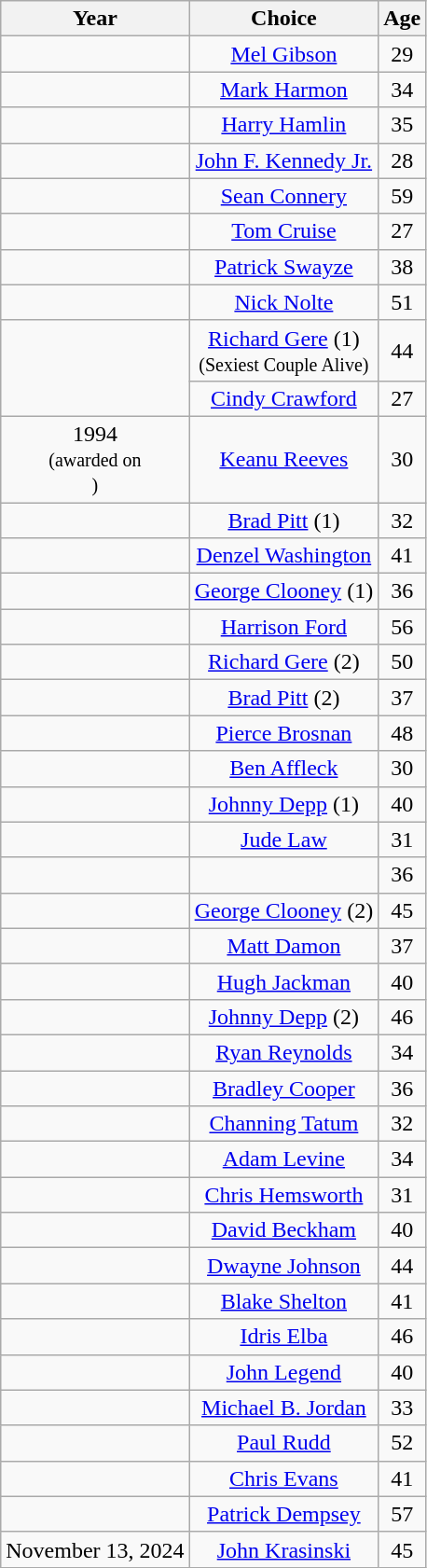<table class="wikitable sortable" style="text-align:center;">
<tr>
<th>Year</th>
<th>Choice</th>
<th>Age</th>
</tr>
<tr>
<td></td>
<td><a href='#'>Mel Gibson</a></td>
<td>29</td>
</tr>
<tr>
<td></td>
<td><a href='#'>Mark Harmon</a></td>
<td>34</td>
</tr>
<tr>
<td></td>
<td><a href='#'>Harry Hamlin</a></td>
<td>35</td>
</tr>
<tr>
<td></td>
<td><a href='#'>John F. Kennedy Jr.</a></td>
<td>28</td>
</tr>
<tr>
<td></td>
<td><a href='#'>Sean Connery</a></td>
<td>59</td>
</tr>
<tr>
<td></td>
<td><a href='#'>Tom Cruise</a></td>
<td>27</td>
</tr>
<tr>
<td></td>
<td><a href='#'>Patrick Swayze</a></td>
<td>38</td>
</tr>
<tr>
<td></td>
<td><a href='#'>Nick Nolte</a></td>
<td>51</td>
</tr>
<tr>
<td rowspan="2"></td>
<td><a href='#'>Richard Gere</a> (1)<br><small>(Sexiest Couple Alive)</small></td>
<td>44</td>
</tr>
<tr>
<td><a href='#'>Cindy Crawford</a></td>
<td>27</td>
</tr>
<tr>
<td>1994 <br><small>(awarded on <br>)</small></td>
<td><a href='#'>Keanu Reeves</a></td>
<td>30</td>
</tr>
<tr>
<td></td>
<td><a href='#'>Brad Pitt</a> (1)</td>
<td>32</td>
</tr>
<tr>
<td></td>
<td><a href='#'>Denzel Washington</a></td>
<td>41</td>
</tr>
<tr>
<td></td>
<td><a href='#'>George Clooney</a> (1)</td>
<td>36</td>
</tr>
<tr>
<td></td>
<td><a href='#'>Harrison Ford</a></td>
<td>56</td>
</tr>
<tr>
<td></td>
<td><a href='#'>Richard Gere</a> (2)</td>
<td>50</td>
</tr>
<tr>
<td></td>
<td><a href='#'>Brad Pitt</a> (2)</td>
<td>37</td>
</tr>
<tr>
<td></td>
<td><a href='#'>Pierce Brosnan</a></td>
<td>48</td>
</tr>
<tr>
<td></td>
<td><a href='#'>Ben Affleck</a></td>
<td>30</td>
</tr>
<tr>
<td></td>
<td><a href='#'>Johnny Depp</a> (1)</td>
<td>40</td>
</tr>
<tr>
<td></td>
<td><a href='#'>Jude Law</a></td>
<td>31</td>
</tr>
<tr>
<td></td>
<td></td>
<td>36</td>
</tr>
<tr>
<td></td>
<td><a href='#'>George Clooney</a> (2)</td>
<td>45</td>
</tr>
<tr>
<td></td>
<td><a href='#'>Matt Damon</a></td>
<td>37</td>
</tr>
<tr>
<td></td>
<td><a href='#'>Hugh Jackman</a></td>
<td>40</td>
</tr>
<tr>
<td></td>
<td><a href='#'>Johnny Depp</a> (2)</td>
<td>46</td>
</tr>
<tr>
<td></td>
<td><a href='#'>Ryan Reynolds</a></td>
<td>34</td>
</tr>
<tr>
<td></td>
<td><a href='#'>Bradley Cooper</a></td>
<td>36</td>
</tr>
<tr>
<td></td>
<td><a href='#'>Channing Tatum</a></td>
<td>32</td>
</tr>
<tr>
<td></td>
<td><a href='#'>Adam Levine</a></td>
<td>34</td>
</tr>
<tr>
<td></td>
<td><a href='#'>Chris Hemsworth</a></td>
<td>31</td>
</tr>
<tr>
<td></td>
<td><a href='#'>David Beckham</a></td>
<td>40</td>
</tr>
<tr>
<td></td>
<td><a href='#'>Dwayne Johnson</a></td>
<td>44</td>
</tr>
<tr>
<td></td>
<td><a href='#'>Blake Shelton</a></td>
<td>41</td>
</tr>
<tr>
<td></td>
<td><a href='#'>Idris Elba</a></td>
<td>46</td>
</tr>
<tr>
<td></td>
<td><a href='#'>John Legend</a></td>
<td>40</td>
</tr>
<tr>
<td></td>
<td><a href='#'>Michael B. Jordan</a></td>
<td>33</td>
</tr>
<tr>
<td></td>
<td><a href='#'>Paul Rudd</a></td>
<td>52</td>
</tr>
<tr>
<td></td>
<td><a href='#'>Chris Evans</a></td>
<td>41</td>
</tr>
<tr>
<td></td>
<td><a href='#'>Patrick Dempsey</a></td>
<td>57</td>
</tr>
<tr>
<td>November 13, 2024</td>
<td><a href='#'>John Krasinski</a></td>
<td>45</td>
</tr>
</table>
